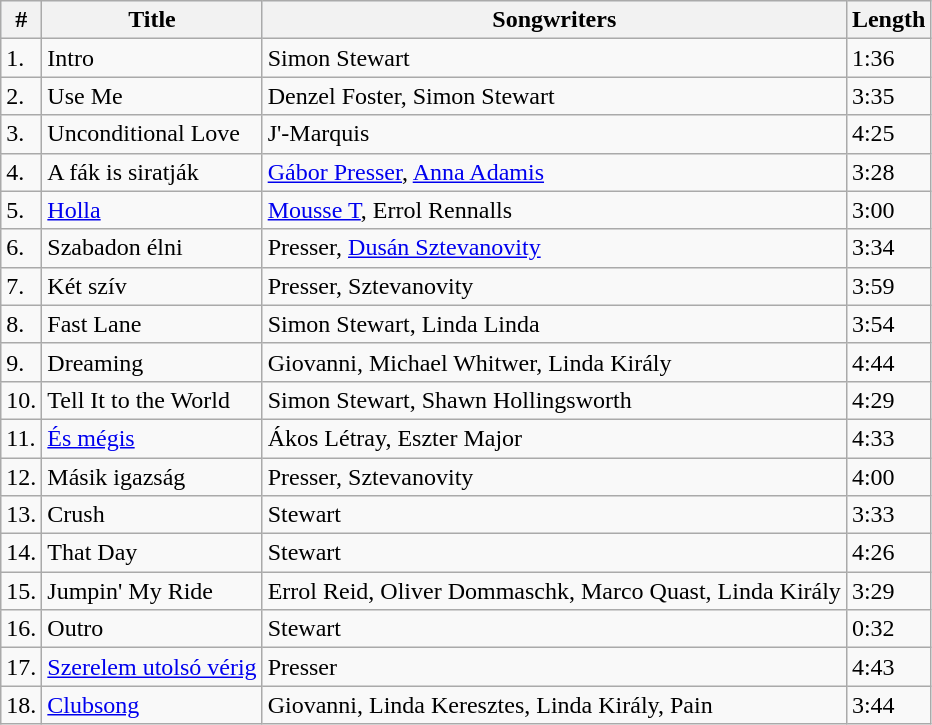<table class="wikitable">
<tr style="background:#ebf5ff;">
<th>#</th>
<th>Title</th>
<th>Songwriters</th>
<th>Length</th>
</tr>
<tr>
<td>1.</td>
<td>Intro</td>
<td>Simon Stewart</td>
<td>1:36</td>
</tr>
<tr>
<td>2.</td>
<td>Use Me</td>
<td>Denzel Foster, Simon Stewart</td>
<td>3:35</td>
</tr>
<tr>
<td>3.</td>
<td>Unconditional Love</td>
<td>J'-Marquis</td>
<td>4:25</td>
</tr>
<tr>
<td>4.</td>
<td>A fák is siratják</td>
<td><a href='#'>Gábor Presser</a>, <a href='#'>Anna Adamis</a></td>
<td>3:28</td>
</tr>
<tr>
<td>5.</td>
<td><a href='#'>Holla</a></td>
<td><a href='#'>Mousse T</a>, Errol Rennalls</td>
<td>3:00</td>
</tr>
<tr>
<td>6.</td>
<td>Szabadon élni</td>
<td>Presser, <a href='#'>Dusán Sztevanovity</a></td>
<td>3:34</td>
</tr>
<tr>
<td>7.</td>
<td>Két szív</td>
<td>Presser, Sztevanovity</td>
<td>3:59</td>
</tr>
<tr>
<td>8.</td>
<td>Fast Lane</td>
<td>Simon Stewart, Linda Linda</td>
<td>3:54</td>
</tr>
<tr>
<td>9.</td>
<td>Dreaming</td>
<td>Giovanni, Michael Whitwer, Linda Király</td>
<td>4:44</td>
</tr>
<tr>
<td>10.</td>
<td>Tell It to the World</td>
<td>Simon Stewart, Shawn Hollingsworth</td>
<td>4:29</td>
</tr>
<tr>
<td>11.</td>
<td><a href='#'>És mégis</a></td>
<td>Ákos Létray, Eszter Major</td>
<td>4:33</td>
</tr>
<tr>
<td>12.</td>
<td>Másik igazság</td>
<td>Presser, Sztevanovity</td>
<td>4:00</td>
</tr>
<tr>
<td>13.</td>
<td>Crush</td>
<td>Stewart</td>
<td>3:33</td>
</tr>
<tr>
<td>14.</td>
<td>That Day</td>
<td>Stewart</td>
<td>4:26</td>
</tr>
<tr>
<td>15.</td>
<td>Jumpin' My Ride</td>
<td>Errol Reid, Oliver Dommaschk, Marco Quast, Linda Király</td>
<td>3:29</td>
</tr>
<tr>
<td>16.</td>
<td>Outro</td>
<td>Stewart</td>
<td>0:32</td>
</tr>
<tr>
<td>17.</td>
<td><a href='#'>Szerelem utolsó vérig</a></td>
<td>Presser</td>
<td>4:43</td>
</tr>
<tr>
<td>18.</td>
<td><a href='#'>Clubsong</a></td>
<td>Giovanni, Linda Keresztes, Linda Király, Pain</td>
<td>3:44</td>
</tr>
</table>
